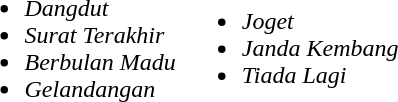<table>
<tr>
<td><br><ul><li><em>Dangdut</em></li><li><em>Surat Terakhir</em></li><li><em>Berbulan Madu</em></li><li><em>Gelandangan</em></li></ul></td>
<td><br><ul><li><em>Joget</em></li><li><em>Janda Kembang</em></li><li><em>Tiada Lagi</em></li></ul></td>
</tr>
</table>
